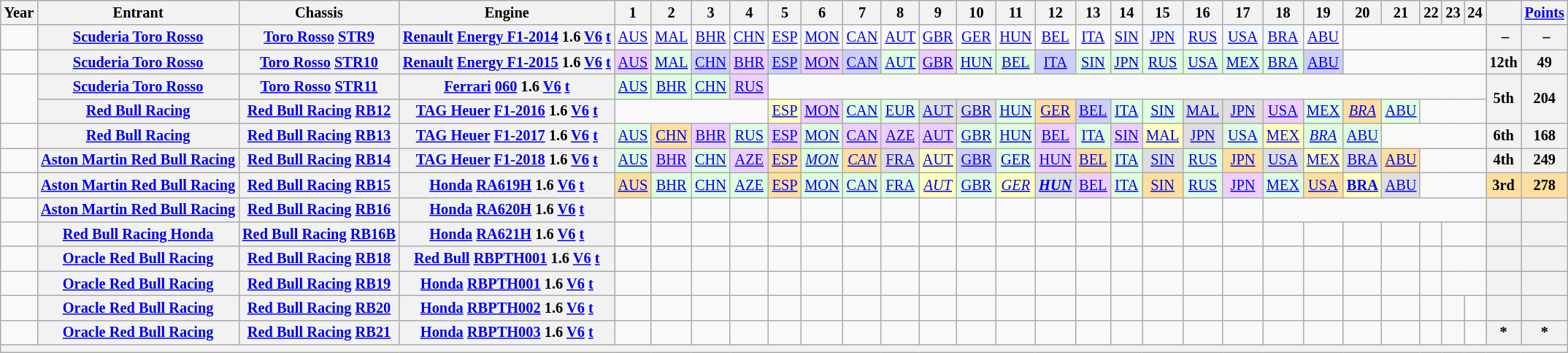<table class="wikitable" style="font-size: 85%; text-align: center">
<tr>
<th>Year</th>
<th>Entrant</th>
<th>Chassis</th>
<th>Engine</th>
<th>1</th>
<th>2</th>
<th>3</th>
<th>4</th>
<th>5</th>
<th>6</th>
<th>7</th>
<th>8</th>
<th>9</th>
<th>10</th>
<th>11</th>
<th>12</th>
<th>13</th>
<th>14</th>
<th>15</th>
<th>16</th>
<th>17</th>
<th>18</th>
<th>19</th>
<th>20</th>
<th>21</th>
<th>22</th>
<th>23</th>
<th>24</th>
<th></th>
<th><a href='#'>Points</a></th>
</tr>
<tr>
<td></td>
<th nowrap><a href='#'>Scuderia Toro Rosso</a></th>
<th nowrap><a href='#'>Toro Rosso</a> <a href='#'>STR9</a></th>
<th nowrap><a href='#'>Renault</a> <a href='#'>Energy F1-2014</a> 1.6 <a href='#'>V6</a> <a href='#'>t</a></th>
<td><a href='#'>AUS</a></td>
<td><a href='#'>MAL</a></td>
<td><a href='#'>BHR</a></td>
<td><a href='#'>CHN</a></td>
<td><a href='#'>ESP</a></td>
<td><a href='#'>MON</a></td>
<td><a href='#'>CAN</a></td>
<td><a href='#'>AUT</a></td>
<td><a href='#'>GBR</a></td>
<td><a href='#'>GER</a></td>
<td><a href='#'>HUN</a></td>
<td><a href='#'>BEL</a></td>
<td><a href='#'>ITA</a></td>
<td><a href='#'>SIN</a></td>
<td style="background:#F1F8FF;"><a href='#'>JPN</a><br></td>
<td><a href='#'>RUS</a></td>
<td style="background:#F1F8FF;"><a href='#'>USA</a><br></td>
<td style="background:#F1F8FF;"><a href='#'>BRA</a><br></td>
<td><a href='#'>ABU</a></td>
<td colspan=5></td>
<th> –</th>
<th> –</th>
</tr>
<tr>
<td id=2015R></td>
<th><a href='#'>Scuderia Toro Rosso</a></th>
<th><a href='#'>Toro Rosso</a> <a href='#'>STR10</a></th>
<th><a href='#'>Renault</a> <a href='#'>Energy F1-2015</a> 1.6 <a href='#'>V6</a> <a href='#'>t</a></th>
<td style="background:#EFCFFF;"><a href='#'>AUS</a><br></td>
<td style="background:#DFFFDF;"><a href='#'>MAL</a><br></td>
<td style="background:#CFCFFF;"><a href='#'>CHN</a><br></td>
<td style="background:#EFCFFF;"><a href='#'>BHR</a><br></td>
<td style="background:#CFCFFF;"><a href='#'>ESP</a><br></td>
<td style="background:#EFCFFF;"><a href='#'>MON</a><br></td>
<td style="background:#CFCFFF;"><a href='#'>CAN</a><br></td>
<td style="background:#DFFFDF;"><a href='#'>AUT</a><br></td>
<td style="background:#EFCFFF;"><a href='#'>GBR</a><br></td>
<td style="background:#DFFFDF;"><a href='#'>HUN</a><br></td>
<td style="background:#DFFFDF;"><a href='#'>BEL</a><br></td>
<td style="background:#CFCFFF;"><a href='#'>ITA</a><br></td>
<td style="background:#DFFFDF;"><a href='#'>SIN</a><br></td>
<td style="background:#DFFFDF;"><a href='#'>JPN</a><br></td>
<td style="background:#DFFFDF;"><a href='#'>RUS</a><br></td>
<td style="background:#DFFFDF;"><a href='#'>USA</a><br></td>
<td style="background:#DFFFDF;"><a href='#'>MEX</a><br></td>
<td style="background:#DFFFDF;"><a href='#'>BRA</a><br></td>
<td style="background:#CFCFFF;"><a href='#'>ABU</a><br></td>
<td colspan=5></td>
<th>12th</th>
<th>49</th>
</tr>
<tr>
<td id=2016R rowspan=2></td>
<th><a href='#'>Scuderia Toro Rosso</a></th>
<th><a href='#'>Toro Rosso</a> <a href='#'>STR11</a></th>
<th><a href='#'>Ferrari</a> <a href='#'>060</a> 1.6 <a href='#'>V6</a> <a href='#'>t</a></th>
<td style="background:#DFFFDF;"><a href='#'>AUS</a><br></td>
<td style="background:#DFFFDF;"><a href='#'>BHR</a><br></td>
<td style="background:#DFFFDF;"><a href='#'>CHN</a><br></td>
<td style="background:#EFCFFF;"><a href='#'>RUS</a><br></td>
<td colspan=20></td>
<th rowspan=2>5th</th>
<th rowspan=2>204</th>
</tr>
<tr>
<th><a href='#'>Red Bull Racing</a></th>
<th><a href='#'>Red Bull Racing</a> <a href='#'>RB12</a></th>
<th><a href='#'>TAG Heuer</a> <a href='#'>F1-2016</a> 1.6 <a href='#'>V6</a> <a href='#'>t</a></th>
<td colspan="4"></td>
<td style="background:#FFFFBF;"><a href='#'>ESP</a><br></td>
<td style="background:#EFCFFF;"><a href='#'>MON</a><br></td>
<td style="background:#DFFFDF;"><a href='#'>CAN</a><br></td>
<td style="background:#DFFFDF;"><a href='#'>EUR</a><br></td>
<td style="background:#DFDFDF;"><a href='#'>AUT</a><br></td>
<td style="background:#DFDFDF;"><a href='#'>GBR</a><br></td>
<td style="background:#DFFFDF;"><a href='#'>HUN</a><br></td>
<td style="background:#FFDF9F;"><a href='#'>GER</a><br></td>
<td style="background:#CFCFFF;"><a href='#'>BEL</a><br></td>
<td style="background:#DFFFDF;"><a href='#'>ITA</a><br></td>
<td style="background:#DFFFDF;"><a href='#'>SIN</a><br></td>
<td style="background:#DFDFDF;"><a href='#'>MAL</a><br></td>
<td style="background:#DFDFDF;"><a href='#'>JPN</a><br></td>
<td style="background:#EFCFFF;"><a href='#'>USA</a><br></td>
<td style="background:#DFFFDF;"><a href='#'>MEX</a><br></td>
<td style="background:#FFDF9F;"><em><a href='#'>BRA</a></em><br></td>
<td style="background:#DFFFDF;"><a href='#'>ABU</a><br></td>
<td colspan=3></td>
</tr>
<tr>
<td id=2017R></td>
<th><a href='#'>Red Bull Racing</a></th>
<th><a href='#'>Red Bull Racing</a> <a href='#'>RB13</a></th>
<th><a href='#'>TAG Heuer</a> <a href='#'>F1-2017</a> 1.6 <a href='#'>V6</a> <a href='#'>t</a></th>
<td style="background:#DFFFDF"><a href='#'>AUS</a><br></td>
<td style="background:#FFDF9F"><a href='#'>CHN</a><br></td>
<td style="background:#EFCFFF"><a href='#'>BHR</a><br></td>
<td style="background:#DFFFDF"><a href='#'>RUS</a><br></td>
<td style="background:#EFCFFF"><a href='#'>ESP</a><br></td>
<td style="background:#DFFFDF"><a href='#'>MON</a><br></td>
<td style="background:#EFCFFF"><a href='#'>CAN</a><br></td>
<td style="background:#EFCFFF"><a href='#'>AZE</a><br></td>
<td style="background:#EFCFFF"><a href='#'>AUT</a><br></td>
<td style="background:#DFFFDF"><a href='#'>GBR</a><br></td>
<td style="background:#DFFFDF"><a href='#'>HUN</a><br></td>
<td style="background:#EFCFFF"><a href='#'>BEL</a><br></td>
<td style="background:#DFFFDF"><a href='#'>ITA</a><br></td>
<td style="background:#EFCFFF"><a href='#'>SIN</a><br></td>
<td style="background:#FFFFBF"><a href='#'>MAL</a><br></td>
<td style="background:#DFDFDF"><a href='#'>JPN</a><br></td>
<td style="background:#DFFFDF"><a href='#'>USA</a><br></td>
<td style="background:#FFFFBF"><a href='#'>MEX</a><br></td>
<td style="background:#DFFFDF"><em><a href='#'>BRA</a></em><br></td>
<td style="background:#DFFFDF"><a href='#'>ABU</a><br></td>
<td colspan=4></td>
<th>6th</th>
<th>168</th>
</tr>
<tr>
<td id=2018R></td>
<th><a href='#'>Aston Martin Red Bull Racing</a></th>
<th><a href='#'>Red Bull Racing</a> <a href='#'>RB14</a></th>
<th><a href='#'>TAG Heuer</a> <a href='#'>F1-2018</a> 1.6 <a href='#'>V6</a> <a href='#'>t</a></th>
<td style="background:#DFFFDF"><a href='#'>AUS</a><br></td>
<td style="background:#EFCFFF"><a href='#'>BHR</a><br></td>
<td style="background:#DFFFDF"><a href='#'>CHN</a><br></td>
<td style="background:#EFCFFF"><a href='#'>AZE</a><br></td>
<td style="background:#FFDF9F"><a href='#'>ESP</a><br></td>
<td style="background:#DFFFDF"><em><a href='#'>MON</a></em><br></td>
<td style="background:#FFDF9F"><em><a href='#'>CAN</a></em><br></td>
<td style="background:#DFDFDF"><a href='#'>FRA</a><br></td>
<td style="background:#FFFFBF"><a href='#'>AUT</a><br></td>
<td style="background:#CFCFFF"><a href='#'>GBR</a><br></td>
<td style="background:#DFFFDF"><a href='#'>GER</a><br></td>
<td style="background:#EFCFFF"><a href='#'>HUN</a><br></td>
<td style="background:#FFDF9F"><a href='#'>BEL</a><br></td>
<td style="background:#DFFFDF"><a href='#'>ITA</a><br></td>
<td style="background:#DFDFDF"><a href='#'>SIN</a><br></td>
<td style="background:#DFFFDF"><a href='#'>RUS</a><br></td>
<td style="background:#FFDF9F"><a href='#'>JPN</a><br></td>
<td style="background:#DFDFDF"><a href='#'>USA</a><br></td>
<td style="background:#FFFFBF"><a href='#'>MEX</a><br></td>
<td style="background:#DFDFDF"><a href='#'>BRA</a><br></td>
<td style="background:#FFDF9F"><a href='#'>ABU</a><br></td>
<td colspan=3></td>
<th>4th</th>
<th>249</th>
</tr>
<tr>
<td id=2019R></td>
<th><a href='#'>Aston Martin Red Bull Racing</a></th>
<th><a href='#'>Red Bull Racing</a> <a href='#'>RB15</a></th>
<th><a href='#'>Honda</a> <a href='#'>RA619H</a> 1.6 <a href='#'>V6</a> <a href='#'>t</a></th>
<td style="background:#FFDF9F"><a href='#'>AUS</a><br></td>
<td style="background:#DFFFDF"><a href='#'>BHR</a><br></td>
<td style="background:#DFFFDF"><a href='#'>CHN</a><br></td>
<td style="background:#DFFFDF"><a href='#'>AZE</a><br></td>
<td style="background:#FFDF9F"><a href='#'>ESP</a><br></td>
<td style="background:#DFFFDF"><a href='#'>MON</a><br></td>
<td style="background:#DFFFDF"><a href='#'>CAN</a><br></td>
<td style="background:#DFFFDF"><a href='#'>FRA</a><br></td>
<td style="background:#FFFFBF"><em><a href='#'>AUT</a></em><br></td>
<td style="background:#DFFFDF"><a href='#'>GBR</a><br></td>
<td style="background:#FFFFBF"><em><a href='#'>GER</a></em><br></td>
<td style="background:#DFDFDF"><strong><em><a href='#'>HUN</a></em></strong><br></td>
<td style="background:#EFCFFF"><a href='#'>BEL</a><br></td>
<td style="background:#DFFFDF"><a href='#'>ITA</a><br></td>
<td style="background:#FFDF9F"><a href='#'>SIN</a><br></td>
<td style="background:#DFFFDF"><a href='#'>RUS</a><br></td>
<td style="background:#EFCFFF"><a href='#'>JPN</a><br></td>
<td style="background:#DFFFDF"><a href='#'>MEX</a><br></td>
<td style="background:#FFDF9F"><a href='#'>USA</a><br></td>
<td style="background:#FFFFBF"><strong><a href='#'>BRA</a></strong><br></td>
<td style="background:#DFDFDF"><a href='#'>ABU</a><br></td>
<td colspan=3></td>
<td style="background:#FFDF9F;"><strong>3rd</strong></td>
<td style="background:#FFDF9F;"><strong>278</strong></td>
</tr>
<tr>
<td id=2020R></td>
<th nowrap><a href='#'>Aston Martin Red Bull Racing</a></th>
<th nowrap><a href='#'>Red Bull Racing</a> <a href='#'>RB16</a></th>
<th nowrap><a href='#'>Honda</a> <a href='#'>RA620H</a> 1.6 <a href='#'>V6</a> <a href='#'>t</a></th>
<td></td>
<td></td>
<td></td>
<td></td>
<td></td>
<td></td>
<td></td>
<td></td>
<td></td>
<td></td>
<td></td>
<td></td>
<td></td>
<td></td>
<td></td>
<td></td>
<td></td>
<td colspan=7></td>
<th></th>
<th></th>
</tr>
<tr>
<td id=2021R></td>
<th nowrap><a href='#'>Red Bull Racing Honda</a></th>
<th nowrap><a href='#'>Red Bull Racing</a> <a href='#'>RB16B</a></th>
<th nowrap><a href='#'>Honda</a> <a href='#'>RA621H</a> 1.6 <a href='#'>V6</a> <a href='#'>t</a></th>
<td></td>
<td></td>
<td></td>
<td></td>
<td></td>
<td></td>
<td></td>
<td></td>
<td></td>
<td></td>
<td></td>
<td></td>
<td></td>
<td></td>
<td></td>
<td></td>
<td></td>
<td></td>
<td></td>
<td></td>
<td></td>
<td></td>
<td colspan=2></td>
<th></th>
<th></th>
</tr>
<tr>
<td id=2022R></td>
<th><a href='#'>Oracle Red Bull Racing</a></th>
<th><a href='#'>Red Bull Racing</a> <a href='#'>RB18</a></th>
<th><a href='#'>Red Bull</a> <a href='#'>RBPTH001</a> 1.6 <a href='#'>V6</a> <a href='#'>t</a></th>
<td></td>
<td></td>
<td></td>
<td></td>
<td></td>
<td></td>
<td></td>
<td></td>
<td></td>
<td></td>
<td></td>
<td></td>
<td></td>
<td></td>
<td></td>
<td></td>
<td></td>
<td></td>
<td></td>
<td></td>
<td></td>
<td></td>
<td colspan=2></td>
<th></th>
<th></th>
</tr>
<tr>
<td id=2023R></td>
<th><a href='#'>Oracle Red Bull Racing</a></th>
<th><a href='#'>Red Bull Racing</a> <a href='#'>RB19</a></th>
<th><a href='#'>Honda</a> <a href='#'>RBPTH001</a> 1.6 <a href='#'>V6</a> <a href='#'>t</a></th>
<td></td>
<td></td>
<td></td>
<td></td>
<td></td>
<td></td>
<td></td>
<td></td>
<td></td>
<td></td>
<td></td>
<td></td>
<td></td>
<td></td>
<td></td>
<td></td>
<td></td>
<td></td>
<td></td>
<td></td>
<td></td>
<td></td>
<td colspan=2></td>
<th></th>
<th></th>
</tr>
<tr>
<td id=2024R></td>
<th><a href='#'>Oracle Red Bull Racing</a></th>
<th><a href='#'>Red Bull Racing</a> <a href='#'>RB20</a></th>
<th><a href='#'>Honda</a> <a href='#'>RBPTH002</a> 1.6 <a href='#'>V6</a> <a href='#'>t</a></th>
<td></td>
<td></td>
<td></td>
<td></td>
<td></td>
<td></td>
<td></td>
<td></td>
<td></td>
<td></td>
<td></td>
<td></td>
<td></td>
<td></td>
<td></td>
<td></td>
<td></td>
<td></td>
<td></td>
<td></td>
<td></td>
<td></td>
<td></td>
<td></td>
<th></th>
<th></th>
</tr>
<tr>
<td id=2025R></td>
<th><a href='#'>Oracle Red Bull Racing</a></th>
<th><a href='#'>Red Bull Racing</a> <a href='#'>RB21</a></th>
<th><a href='#'>Honda</a> <a href='#'>RBPTH003</a> 1.6 <a href='#'>V6</a> <a href='#'>t</a></th>
<td></td>
<td></td>
<td></td>
<td></td>
<td></td>
<td></td>
<td></td>
<td></td>
<td></td>
<td></td>
<td></td>
<td></td>
<td></td>
<td></td>
<td></td>
<td></td>
<td></td>
<td></td>
<td></td>
<td></td>
<td></td>
<td></td>
<td></td>
<td></td>
<th>*</th>
<th>*</th>
</tr>
<tr>
<th colspan="30"></th>
</tr>
</table>
